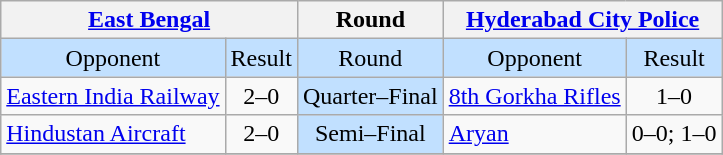<table class="wikitable" style="text-align:center">
<tr>
<th colspan="2"><a href='#'>East Bengal</a></th>
<th>Round</th>
<th colspan="2"><a href='#'>Hyderabad City Police</a></th>
</tr>
<tr style="background:#C1E0FF">
<td>Opponent</td>
<td colspan="1">Result</td>
<td>Round</td>
<td>Opponent</td>
<td colspan="1">Result</td>
</tr>
<tr>
<td style="text-align:left"><a href='#'>Eastern India Railway</a></td>
<td colspan="1">2–0</td>
<td style="background:#C1E0FF">Quarter–Final</td>
<td style="text-align:left"><a href='#'>8th Gorkha Rifles</a></td>
<td colspan="1">1–0</td>
</tr>
<tr>
<td style="text-align:left"><a href='#'>Hindustan Aircraft</a></td>
<td colspan="1">2–0</td>
<td style="background:#C1E0FF">Semi–Final</td>
<td style="text-align:left"><a href='#'>Aryan</a></td>
<td colspan="1">0–0; 1–0</td>
</tr>
<tr>
</tr>
</table>
